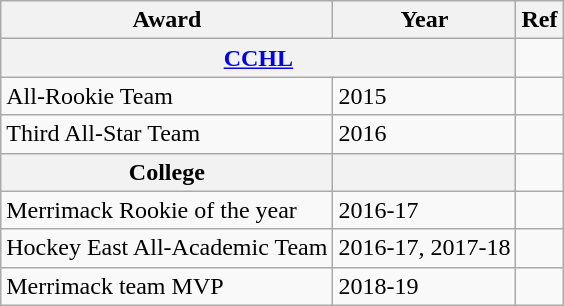<table class="wikitable">
<tr>
<th>Award</th>
<th>Year</th>
<th>Ref</th>
</tr>
<tr>
<th colspan="2"><a href='#'>CCHL</a></th>
</tr>
<tr>
<td>All-Rookie Team</td>
<td>2015</td>
<td></td>
</tr>
<tr>
<td>Third All-Star Team</td>
<td>2016</td>
<td></td>
</tr>
<tr>
<th>College</th>
<th></th>
<td></td>
</tr>
<tr>
<td>Merrimack Rookie of the year</td>
<td>2016-17</td>
<td></td>
</tr>
<tr>
<td>Hockey East All-Academic Team</td>
<td>2016-17, 2017-18</td>
<td></td>
</tr>
<tr>
<td>Merrimack team MVP</td>
<td>2018-19</td>
<td></td>
</tr>
</table>
